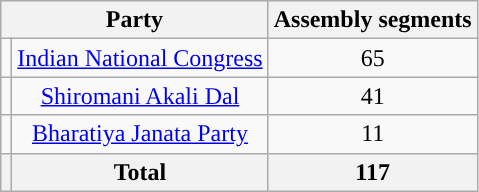<table class="wikitable" style="text-align:center">
<tr>
<th colspan=2>Party</th>
<th>Assembly segments</th>
</tr>
<tr>
<td></td>
<td><a href='#'>Indian National Congress</a></td>
<td>65</td>
</tr>
<tr>
<td></td>
<td><a href='#'>Shiromani Akali Dal</a></td>
<td>41</td>
</tr>
<tr>
<td></td>
<td><a href='#'>Bharatiya Janata Party</a></td>
<td>11</td>
</tr>
<tr>
<th></th>
<th>Total</th>
<th>117</th>
</tr>
</table>
